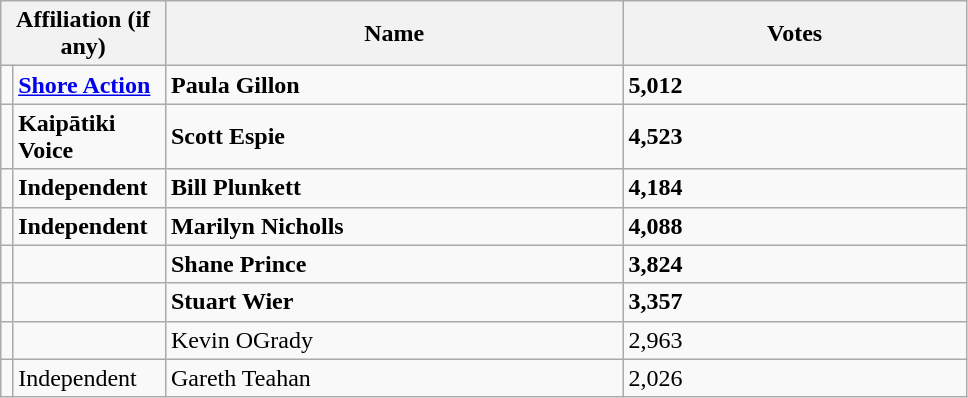<table class="wikitable" style="width:51%;">
<tr>
<th colspan="2" style="width:1%;">Affiliation (if any)</th>
<th style="width:20%;">Name</th>
<th style="width:15%;">Votes</th>
</tr>
<tr>
<td bgcolor=></td>
<td><strong><a href='#'>Shore Action</a></strong></td>
<td><strong>Paula Gillon</strong></td>
<td><strong>5,012</strong></td>
</tr>
<tr>
<td bgcolor=></td>
<td><strong>Kaipātiki Voice</strong></td>
<td><strong>Scott Espie</strong></td>
<td><strong>4,523</strong></td>
</tr>
<tr>
<td bgcolor=></td>
<td><strong>Independent</strong></td>
<td><strong>Bill Plunkett</strong></td>
<td><strong>4,184</strong></td>
</tr>
<tr>
<td bgcolor=></td>
<td><strong>Independent</strong></td>
<td><strong>Marilyn Nicholls</strong></td>
<td><strong>4,088</strong></td>
</tr>
<tr>
<td bgcolor=></td>
<td></td>
<td><strong>Shane Prince</strong></td>
<td><strong>3,824</strong></td>
</tr>
<tr>
<td bgcolor=></td>
<td></td>
<td><strong>Stuart Wier</strong></td>
<td><strong>3,357</strong></td>
</tr>
<tr>
<td bgcolor=></td>
<td></td>
<td>Kevin OGrady</td>
<td>2,963</td>
</tr>
<tr>
<td bgcolor=></td>
<td>Independent</td>
<td>Gareth Teahan</td>
<td>2,026</td>
</tr>
</table>
